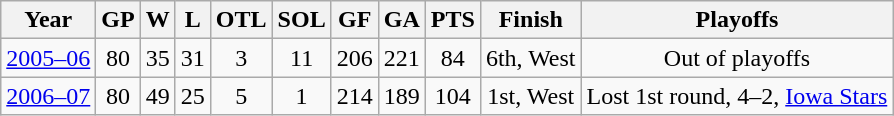<table class="wikitable" style="text-align:center">
<tr>
<th>Year</th>
<th>GP</th>
<th>W</th>
<th>L</th>
<th>OTL</th>
<th>SOL</th>
<th>GF</th>
<th>GA</th>
<th>PTS</th>
<th>Finish</th>
<th>Playoffs</th>
</tr>
<tr>
<td><a href='#'>2005–06</a></td>
<td>80</td>
<td>35</td>
<td>31</td>
<td>3</td>
<td>11</td>
<td>206</td>
<td>221</td>
<td>84</td>
<td>6th, West</td>
<td>Out of playoffs</td>
</tr>
<tr>
<td><a href='#'>2006–07</a></td>
<td>80</td>
<td>49</td>
<td>25</td>
<td>5</td>
<td>1</td>
<td>214</td>
<td>189</td>
<td>104</td>
<td>1st, West</td>
<td>Lost 1st round, 4–2, <a href='#'>Iowa Stars</a></td>
</tr>
</table>
